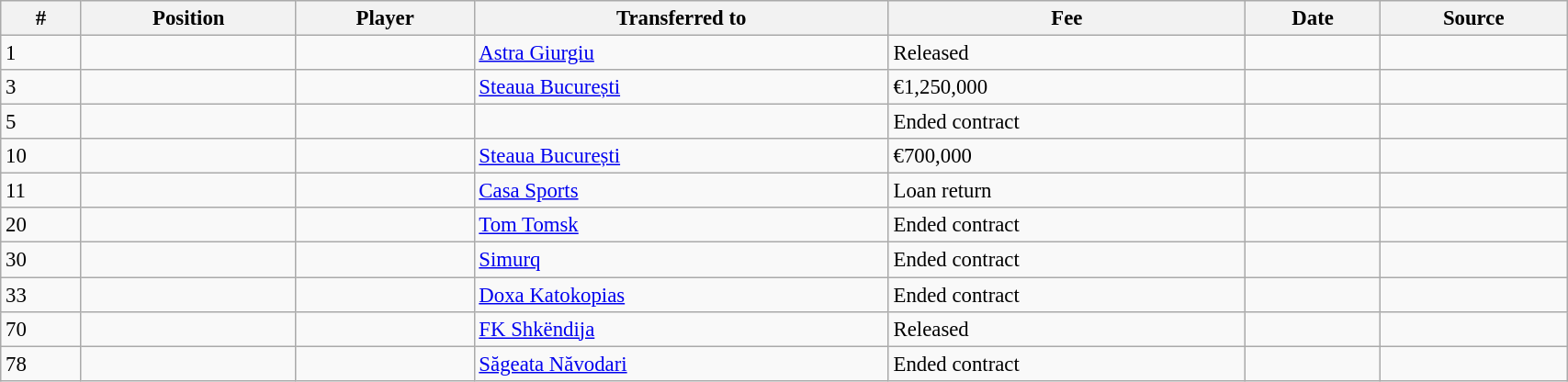<table class="wikitable sortable" style="width:90%; text-align:center; font-size:95%; text-align:left;">
<tr>
<th>#</th>
<th>Position</th>
<th>Player</th>
<th>Transferred to</th>
<th>Fee</th>
<th>Date</th>
<th>Source</th>
</tr>
<tr>
<td>1</td>
<td></td>
<td></td>
<td> <a href='#'>Astra Giurgiu</a></td>
<td>Released</td>
<td></td>
<td></td>
</tr>
<tr>
<td>3</td>
<td></td>
<td></td>
<td> <a href='#'>Steaua București</a></td>
<td>€1,250,000</td>
<td></td>
<td></td>
</tr>
<tr>
<td>5</td>
<td></td>
<td></td>
<td></td>
<td>Ended contract</td>
<td></td>
<td></td>
</tr>
<tr>
<td>10</td>
<td></td>
<td></td>
<td> <a href='#'>Steaua București</a></td>
<td>€700,000</td>
<td></td>
<td></td>
</tr>
<tr>
<td>11</td>
<td></td>
<td></td>
<td> <a href='#'>Casa Sports</a></td>
<td>Loan return</td>
<td></td>
<td></td>
</tr>
<tr>
<td>20</td>
<td></td>
<td></td>
<td> <a href='#'>Tom Tomsk</a></td>
<td>Ended contract</td>
<td></td>
<td></td>
</tr>
<tr>
<td>30</td>
<td></td>
<td></td>
<td> <a href='#'>Simurq</a></td>
<td>Ended contract</td>
<td></td>
<td></td>
</tr>
<tr>
<td>33</td>
<td></td>
<td></td>
<td> <a href='#'>Doxa Katokopias</a></td>
<td>Ended contract</td>
<td></td>
<td></td>
</tr>
<tr>
<td>70</td>
<td></td>
<td></td>
<td> <a href='#'>FK Shkëndija</a></td>
<td>Released</td>
<td></td>
<td></td>
</tr>
<tr>
<td>78</td>
<td></td>
<td></td>
<td> <a href='#'>Săgeata Năvodari</a></td>
<td>Ended contract</td>
<td></td>
<td></td>
</tr>
</table>
